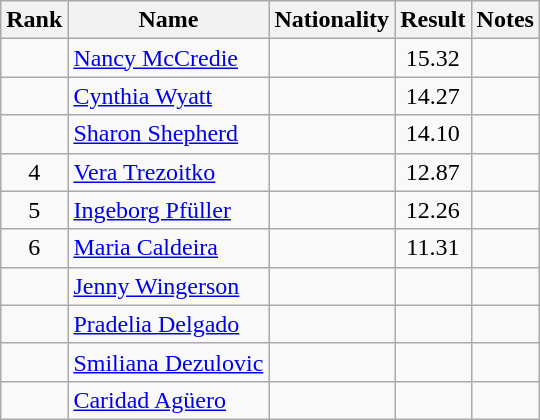<table class="wikitable sortable" style="text-align:center">
<tr>
<th>Rank</th>
<th>Name</th>
<th>Nationality</th>
<th>Result</th>
<th>Notes</th>
</tr>
<tr>
<td></td>
<td align=left><a href='#'>Nancy McCredie</a></td>
<td align=left></td>
<td>15.32</td>
<td></td>
</tr>
<tr>
<td></td>
<td align=left><a href='#'>Cynthia Wyatt</a></td>
<td align=left></td>
<td>14.27</td>
<td></td>
</tr>
<tr>
<td></td>
<td align=left><a href='#'>Sharon Shepherd</a></td>
<td align=left></td>
<td>14.10</td>
<td></td>
</tr>
<tr>
<td>4</td>
<td align=left><a href='#'>Vera Trezoitko</a></td>
<td align=left></td>
<td>12.87</td>
<td></td>
</tr>
<tr>
<td>5</td>
<td align=left><a href='#'>Ingeborg Pfüller</a></td>
<td align=left></td>
<td>12.26</td>
<td></td>
</tr>
<tr>
<td>6</td>
<td align=left><a href='#'>Maria Caldeira</a></td>
<td align=left></td>
<td>11.31</td>
<td></td>
</tr>
<tr>
<td></td>
<td align=left><a href='#'>Jenny Wingerson</a></td>
<td align=left></td>
<td></td>
<td></td>
</tr>
<tr>
<td></td>
<td align=left><a href='#'>Pradelia Delgado</a></td>
<td align=left></td>
<td></td>
<td></td>
</tr>
<tr>
<td></td>
<td align=left><a href='#'>Smiliana Dezulovic</a></td>
<td align=left></td>
<td></td>
<td></td>
</tr>
<tr>
<td></td>
<td align=left><a href='#'>Caridad Agüero</a></td>
<td align=left></td>
<td></td>
<td></td>
</tr>
</table>
